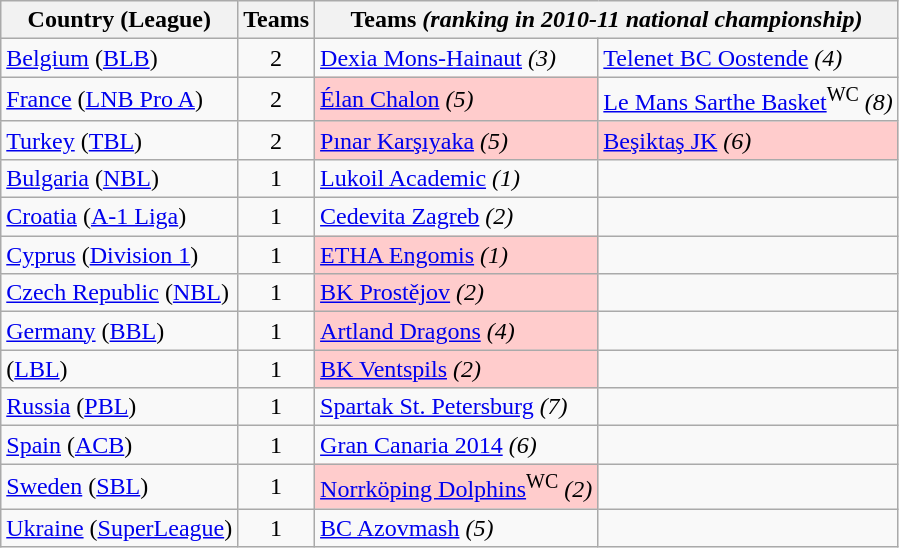<table class="wikitable">
<tr>
<th>Country (League)</th>
<th>Teams</th>
<th colspan=3>Teams <em>(ranking in 2010-11 national championship)</em></th>
</tr>
<tr>
<td> <a href='#'>Belgium</a> (<a href='#'>BLB</a>)</td>
<td align=center>2</td>
<td><a href='#'>Dexia Mons-Hainaut</a> <em>(3)</em></td>
<td><a href='#'>Telenet BC Oostende</a> <em>(4)</em></td>
</tr>
<tr>
<td bgcolor=> <a href='#'>France</a> (<a href='#'>LNB Pro A</a>)</td>
<td align=center>2</td>
<td style="background: #ffcccc;"><a href='#'>Élan Chalon</a> <em>(5)</em></td>
<td><a href='#'>Le Mans Sarthe Basket</a><sup>WC</sup> <em>(8)</em></td>
</tr>
<tr>
<td bgcolor=> <a href='#'>Turkey</a> (<a href='#'>TBL</a>)</td>
<td align=center>2</td>
<td style="background: #ffcccc;"><a href='#'>Pınar Karşıyaka</a> <em>(5)</em></td>
<td style="background: #ffcccc;"><a href='#'>Beşiktaş JK</a> <em>(6)</em></td>
</tr>
<tr>
<td> <a href='#'>Bulgaria</a> (<a href='#'>NBL</a>)</td>
<td align=center>1</td>
<td><a href='#'>Lukoil Academic</a> <em>(1)</em></td>
<td></td>
</tr>
<tr>
<td> <a href='#'>Croatia</a> (<a href='#'>A-1 Liga</a>)</td>
<td align=center>1</td>
<td><a href='#'>Cedevita Zagreb</a> <em>(2)</em></td>
<td></td>
</tr>
<tr>
<td> <a href='#'>Cyprus</a> (<a href='#'>Division 1</a>)</td>
<td align=center>1</td>
<td style="background: #ffcccc;"><a href='#'>ETHA Engomis</a> <em>(1)</em></td>
<td></td>
</tr>
<tr>
<td> <a href='#'>Czech Republic</a> (<a href='#'>NBL</a>)</td>
<td align=center>1</td>
<td style="background: #ffcccc;"><a href='#'>BK Prostějov</a> <em>(2)</em></td>
<td></td>
</tr>
<tr>
<td> <a href='#'>Germany</a> (<a href='#'>BBL</a>)</td>
<td align=center>1</td>
<td style="background: #ffcccc;"><a href='#'>Artland Dragons</a> <em>(4)</em></td>
<td></td>
</tr>
<tr>
<td> (<a href='#'>LBL</a>)</td>
<td align=center>1</td>
<td style="background: #ffcccc;"><a href='#'>BK Ventspils</a> <em>(2)</em></td>
<td></td>
</tr>
<tr>
<td bgcolor=> <a href='#'>Russia</a> (<a href='#'>PBL</a>)</td>
<td align=center>1</td>
<td><a href='#'>Spartak St. Petersburg</a> <em>(7)</em></td>
<td></td>
</tr>
<tr>
<td> <a href='#'>Spain</a> (<a href='#'>ACB</a>)</td>
<td align=center>1</td>
<td><a href='#'>Gran Canaria 2014</a> <em>(6)</em></td>
<td></td>
</tr>
<tr>
<td> <a href='#'>Sweden</a> (<a href='#'>SBL</a>)</td>
<td align=center>1</td>
<td style="background: #ffcccc;"><a href='#'>Norrköping Dolphins</a><sup>WC</sup> <em>(2)</em></td>
<td></td>
</tr>
<tr>
<td bgcolor=> <a href='#'>Ukraine</a> (<a href='#'>SuperLeague</a>)</td>
<td align=center>1</td>
<td><a href='#'>BC Azovmash</a> <em>(5)</em></td>
<td></td>
</tr>
</table>
